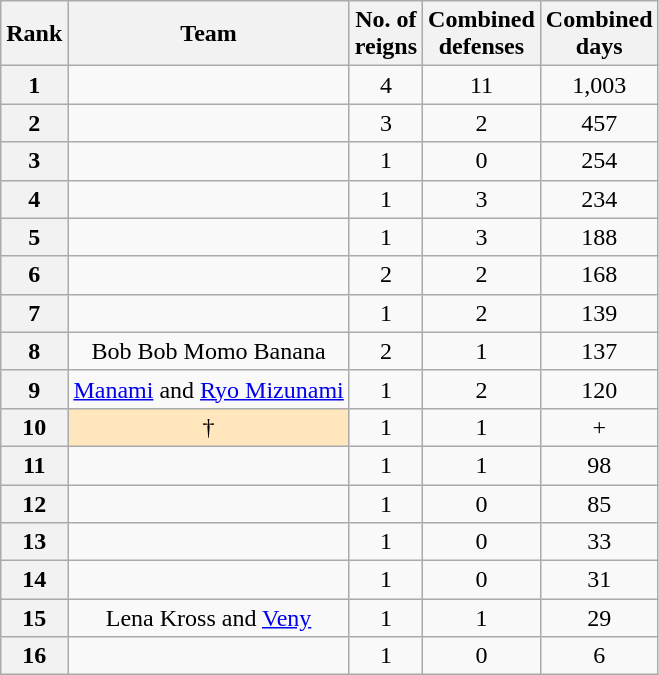<table class="wikitable sortable" style="text-align: center">
<tr>
<th>Rank</th>
<th>Team</th>
<th>No. of<br>reigns</th>
<th>Combined<br>defenses</th>
<th>Combined<br>days</th>
</tr>
<tr>
<th>1</th>
<td><br></td>
<td>4</td>
<td>11</td>
<td>1,003</td>
</tr>
<tr>
<th>2</th>
<td><br></td>
<td>3</td>
<td>2</td>
<td>457</td>
</tr>
<tr>
<th>3</th>
<td><br></td>
<td>1</td>
<td>0</td>
<td>254</td>
</tr>
<tr>
<th>4</th>
<td></td>
<td>1</td>
<td>3</td>
<td>234</td>
</tr>
<tr>
<th>5</th>
<td></td>
<td>1</td>
<td>3</td>
<td>188</td>
</tr>
<tr>
<th>6</th>
<td><br></td>
<td>2</td>
<td>2</td>
<td>168</td>
</tr>
<tr>
<th>7</th>
<td><br></td>
<td>1</td>
<td>2</td>
<td>139</td>
</tr>
<tr>
<th>8</th>
<td>Bob Bob Momo Banana<br></td>
<td>2</td>
<td>1</td>
<td>137</td>
</tr>
<tr>
<th>9</th>
<td><a href='#'>Manami</a> and <a href='#'>Ryo Mizunami</a></td>
<td>1</td>
<td>2</td>
<td>120</td>
</tr>
<tr>
<th>10</th>
<td style="background-color: #ffe6bd"> †<br></td>
<td>1</td>
<td>1</td>
<td>+</td>
</tr>
<tr>
<th>11</th>
<td><br></td>
<td>1</td>
<td>1</td>
<td>98</td>
</tr>
<tr>
<th>12</th>
<td></td>
<td>1</td>
<td>0</td>
<td>85</td>
</tr>
<tr>
<th>13</th>
<td></td>
<td>1</td>
<td>0</td>
<td>33</td>
</tr>
<tr>
<th>14</th>
<td></td>
<td>1</td>
<td>0</td>
<td>31</td>
</tr>
<tr>
<th>15</th>
<td>Lena Kross and <a href='#'>Veny</a></td>
<td>1</td>
<td>1</td>
<td>29</td>
</tr>
<tr>
<th>16</th>
<td></td>
<td>1</td>
<td>0</td>
<td>6</td>
</tr>
</table>
